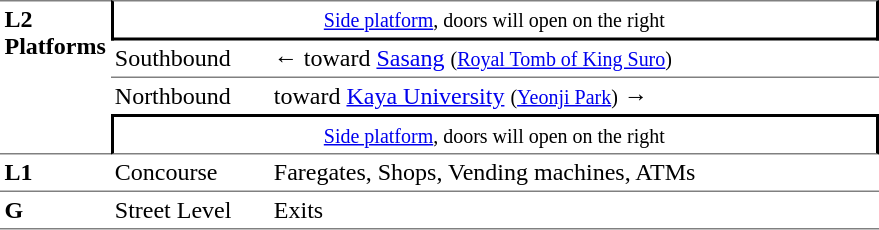<table table border=0 cellspacing=0 cellpadding=3>
<tr>
<td style="border-top:solid 1px gray;border-bottom:solid 1px gray;" rowspan=4 valign=top><strong>L2<br>Platforms</strong></td>
<td style="border-top:solid 1px gray;border-right:solid 2px black;border-left:solid 2px black;border-bottom:solid 2px black;text-align:center;" colspan=2><small><a href='#'>Side platform</a>, doors will open on the right</small></td>
</tr>
<tr>
<td style="border-bottom:solid 1px gray;">Southbound</td>
<td style="border-bottom:solid 1px gray;">←  toward <a href='#'>Sasang</a> <small>(<a href='#'>Royal Tomb of King Suro</a>)</small></td>
</tr>
<tr>
<td>Northbound</td>
<td>  toward <a href='#'>Kaya University</a> <small>(<a href='#'>Yeonji Park</a>)</small> →</td>
</tr>
<tr>
<td style="border-top:solid 2px black;border-right:solid 2px black;border-left:solid 2px black;border-bottom:solid 1px gray;text-align:center;" colspan=2><small><a href='#'>Side platform</a>, doors will open on the right</small></td>
</tr>
<tr>
<td style="border-bottom:solid 1px gray;" width=50 valign=top><strong>L1</strong></td>
<td style="border-bottom:solid 1px gray;" width=100 valign=top>Concourse</td>
<td style="border-bottom:solid 1px gray;" width=400 valign=top>Faregates, Shops, Vending machines, ATMs</td>
</tr>
<tr>
<td style="border-bottom:solid 1px gray;" width=50 valign=top><strong>G</strong></td>
<td style="border-bottom:solid 1px gray;" width=100 valign=top>Street Level</td>
<td style="border-bottom:solid 1px gray;" width=400 valign=top>Exits</td>
</tr>
</table>
